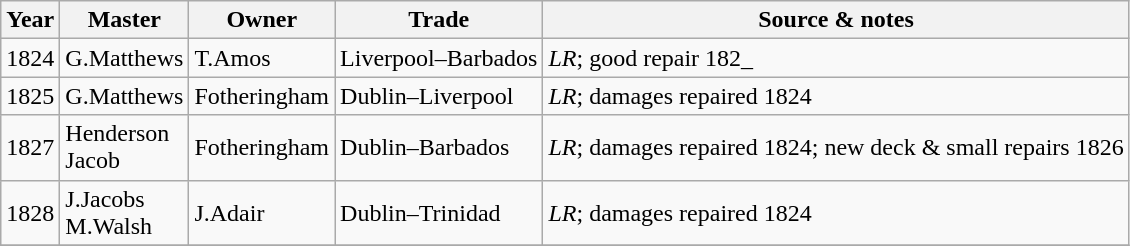<table class=" wikitable">
<tr>
<th>Year</th>
<th>Master</th>
<th>Owner</th>
<th>Trade</th>
<th>Source & notes</th>
</tr>
<tr>
<td>1824</td>
<td>G.Matthews</td>
<td>T.Amos</td>
<td>Liverpool–Barbados</td>
<td><em>LR</em>; good repair 182_</td>
</tr>
<tr>
<td>1825</td>
<td>G.Matthews</td>
<td>Fotheringham</td>
<td>Dublin–Liverpool</td>
<td><em>LR</em>; damages repaired 1824</td>
</tr>
<tr>
<td>1827</td>
<td>Henderson<br>Jacob</td>
<td>Fotheringham</td>
<td>Dublin–Barbados</td>
<td><em>LR</em>; damages repaired 1824; new deck & small repairs 1826</td>
</tr>
<tr>
<td>1828</td>
<td>J.Jacobs<br>M.Walsh</td>
<td>J.Adair</td>
<td>Dublin–Trinidad</td>
<td><em>LR</em>; damages repaired 1824</td>
</tr>
<tr>
</tr>
</table>
